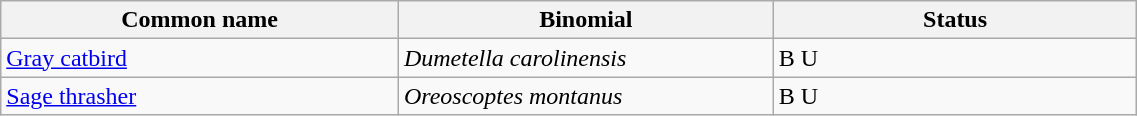<table width=60% class="wikitable">
<tr>
<th width=35%>Common name</th>
<th width=33%>Binomial</th>
<th width=32%>Status</th>
</tr>
<tr>
<td><a href='#'>Gray catbird</a></td>
<td><em>Dumetella carolinensis</em></td>
<td>B U</td>
</tr>
<tr>
<td><a href='#'>Sage thrasher</a></td>
<td><em>Oreoscoptes montanus</em></td>
<td>B U</td>
</tr>
</table>
